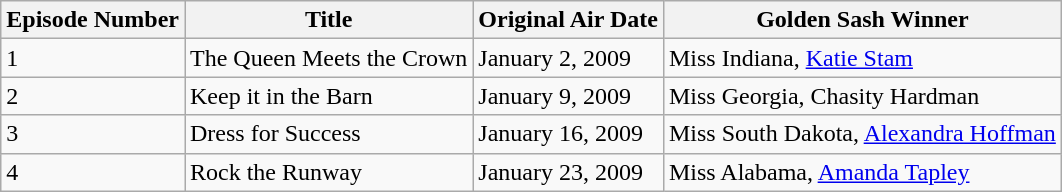<table class="wikitable">
<tr>
<th>Episode Number</th>
<th>Title</th>
<th>Original Air Date</th>
<th>Golden Sash Winner</th>
</tr>
<tr>
<td>1</td>
<td>The Queen Meets the Crown</td>
<td align="left">January 2, 2009</td>
<td>Miss Indiana, <a href='#'>Katie Stam</a></td>
</tr>
<tr>
<td>2</td>
<td>Keep it in the Barn</td>
<td align="left">January 9, 2009</td>
<td>Miss Georgia, Chasity Hardman</td>
</tr>
<tr>
<td>3</td>
<td>Dress for Success</td>
<td align="left">January 16, 2009</td>
<td>Miss South Dakota, <a href='#'>Alexandra Hoffman</a></td>
</tr>
<tr>
<td>4</td>
<td>Rock the Runway</td>
<td align="left">January 23, 2009</td>
<td>Miss Alabama, <a href='#'>Amanda Tapley</a></td>
</tr>
</table>
